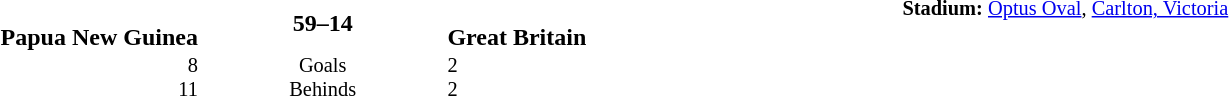<table style="width: 100%; background: transparent;" cellspacing="0">
<tr>
<td align=center valign=top rowspan=3 width=15%></td>
</tr>
<tr>
<td width=24% align=right><br><strong>Papua New Guinea</strong></td>
<td align=center width=13%><strong>59–14</strong></td>
<td width=24%><br><strong>Great Britain</strong></td>
<td style=font-size:85% rowspan=2 valign=top><strong>Stadium:</strong> <a href='#'>Optus Oval</a>, <a href='#'>Carlton, Victoria</a></td>
</tr>
<tr style=font-size:85%>
<td align=right valign=top>8<br> 11</td>
<td align=center valign=top>Goals <br>Behinds</td>
<td valign=top>2<br> 2</td>
</tr>
</table>
